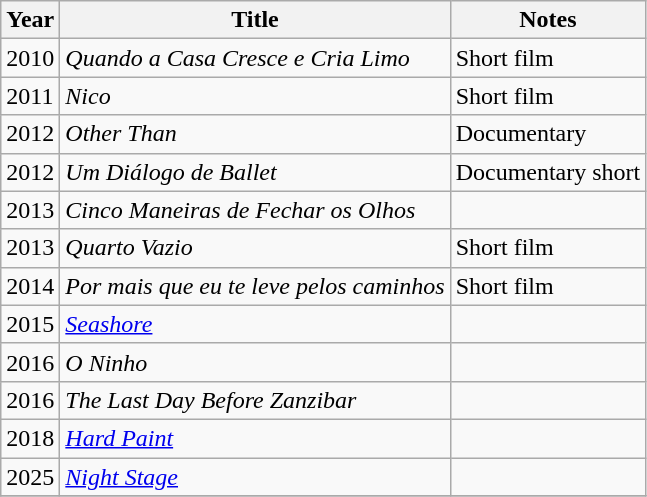<table class="wikitable">
<tr>
<th>Year</th>
<th>Title</th>
<th>Notes</th>
</tr>
<tr>
<td>2010</td>
<td><em>Quando a Casa Cresce e Cria Limo </em></td>
<td>Short film</td>
</tr>
<tr>
<td>2011</td>
<td><em>Nico</em></td>
<td>Short film</td>
</tr>
<tr>
<td>2012</td>
<td><em>Other Than</em></td>
<td>Documentary</td>
</tr>
<tr>
<td>2012</td>
<td><em>Um Diálogo de Ballet</em></td>
<td>Documentary short</td>
</tr>
<tr>
<td>2013</td>
<td><em>Cinco Maneiras de Fechar os Olhos</em></td>
<td></td>
</tr>
<tr>
<td>2013</td>
<td><em>Quarto Vazio </em></td>
<td>Short film</td>
</tr>
<tr>
<td>2014</td>
<td><em>Por mais que eu te leve pelos caminhos </em></td>
<td>Short film</td>
</tr>
<tr>
<td>2015</td>
<td><em><a href='#'>Seashore</a></em></td>
<td></td>
</tr>
<tr>
<td>2016</td>
<td><em>O Ninho </em></td>
<td></td>
</tr>
<tr>
<td>2016</td>
<td><em>The Last Day Before Zanzibar</em></td>
<td></td>
</tr>
<tr>
<td>2018</td>
<td><em><a href='#'>Hard Paint</a></em></td>
<td></td>
</tr>
<tr>
<td>2025</td>
<td><em><a href='#'>Night Stage</a></em></td>
<td></td>
</tr>
<tr>
</tr>
</table>
